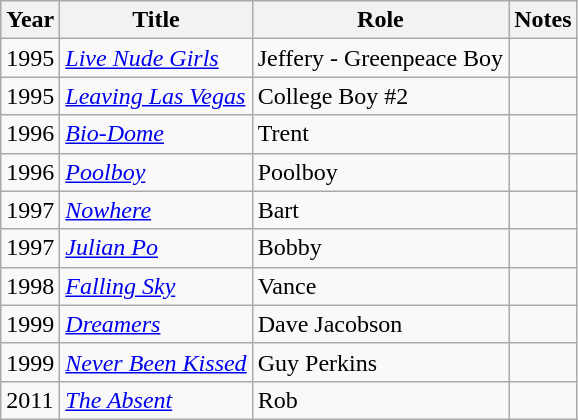<table class="wikitable sortable">
<tr>
<th>Year</th>
<th>Title</th>
<th>Role</th>
<th>Notes</th>
</tr>
<tr>
<td>1995</td>
<td><em><a href='#'>Live Nude Girls</a></em></td>
<td>Jeffery - Greenpeace Boy</td>
<td></td>
</tr>
<tr>
<td>1995</td>
<td><em><a href='#'>Leaving Las Vegas</a></em></td>
<td>College Boy #2</td>
<td></td>
</tr>
<tr>
<td>1996</td>
<td><em><a href='#'>Bio-Dome</a></em></td>
<td>Trent</td>
<td></td>
</tr>
<tr>
<td>1996</td>
<td><em><a href='#'>Poolboy</a></em></td>
<td>Poolboy</td>
<td></td>
</tr>
<tr>
<td>1997</td>
<td><em><a href='#'>Nowhere</a></em></td>
<td>Bart</td>
<td></td>
</tr>
<tr>
<td>1997</td>
<td><em><a href='#'>Julian Po</a></em></td>
<td>Bobby</td>
<td></td>
</tr>
<tr>
<td>1998</td>
<td><em><a href='#'>Falling Sky</a></em></td>
<td>Vance</td>
<td></td>
</tr>
<tr>
<td>1999</td>
<td><em><a href='#'>Dreamers</a></em></td>
<td>Dave Jacobson</td>
<td></td>
</tr>
<tr>
<td>1999</td>
<td><em><a href='#'>Never Been Kissed</a></em></td>
<td>Guy Perkins</td>
<td></td>
</tr>
<tr>
<td>2011</td>
<td><em><a href='#'>The Absent</a></em></td>
<td>Rob</td>
<td></td>
</tr>
</table>
